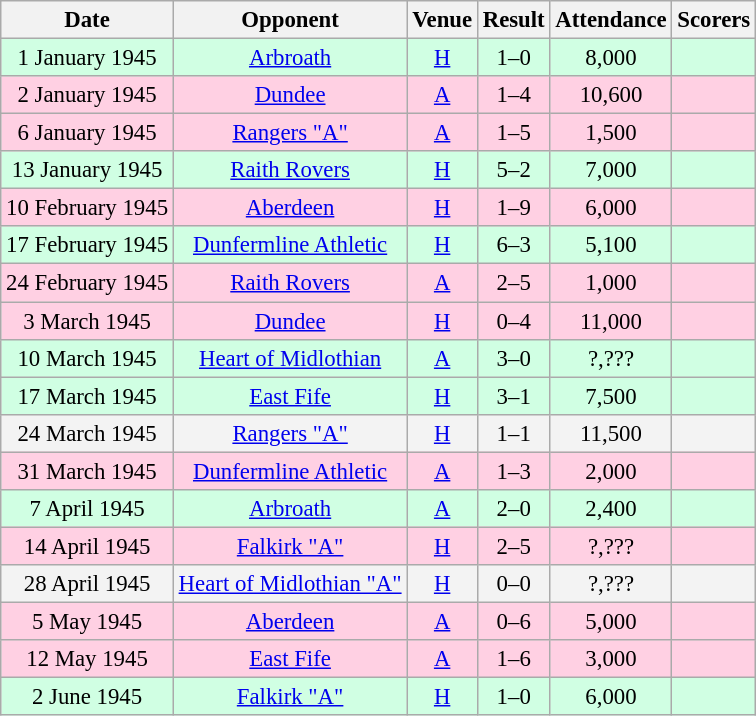<table class="wikitable sortable" style="font-size:95%; text-align:center">
<tr>
<th>Date</th>
<th>Opponent</th>
<th>Venue</th>
<th>Result</th>
<th>Attendance</th>
<th>Scorers</th>
</tr>
<tr bgcolor = "#d0ffe3">
<td>1 January 1945</td>
<td><a href='#'>Arbroath</a></td>
<td><a href='#'>H</a></td>
<td>1–0</td>
<td>8,000</td>
<td></td>
</tr>
<tr bgcolor = "#ffd0e3">
<td>2 January 1945</td>
<td><a href='#'>Dundee</a></td>
<td><a href='#'>A</a></td>
<td>1–4</td>
<td>10,600</td>
<td></td>
</tr>
<tr bgcolor = "#ffd0e3">
<td>6 January 1945</td>
<td><a href='#'>Rangers "A"</a></td>
<td><a href='#'>A</a></td>
<td>1–5</td>
<td>1,500</td>
<td></td>
</tr>
<tr bgcolor = "#d0ffe3">
<td>13 January 1945</td>
<td><a href='#'>Raith Rovers</a></td>
<td><a href='#'>H</a></td>
<td>5–2</td>
<td>7,000</td>
<td></td>
</tr>
<tr bgcolor = "#ffd0e3">
<td>10 February 1945</td>
<td><a href='#'>Aberdeen</a></td>
<td><a href='#'>H</a></td>
<td>1–9</td>
<td>6,000</td>
<td></td>
</tr>
<tr bgcolor = "#d0ffe3">
<td>17 February 1945</td>
<td><a href='#'>Dunfermline Athletic</a></td>
<td><a href='#'>H</a></td>
<td>6–3</td>
<td>5,100</td>
<td></td>
</tr>
<tr bgcolor = "#ffd0e3">
<td>24 February 1945</td>
<td><a href='#'>Raith Rovers</a></td>
<td><a href='#'>A</a></td>
<td>2–5</td>
<td>1,000</td>
<td></td>
</tr>
<tr bgcolor = "#ffd0e3">
<td>3 March 1945</td>
<td><a href='#'>Dundee</a></td>
<td><a href='#'>H</a></td>
<td>0–4</td>
<td>11,000</td>
<td></td>
</tr>
<tr bgcolor = "#d0ffe3">
<td>10 March 1945</td>
<td><a href='#'>Heart of Midlothian</a></td>
<td><a href='#'>A</a></td>
<td>3–0</td>
<td>?,???</td>
<td></td>
</tr>
<tr bgcolor = "#d0ffe3">
<td>17 March 1945</td>
<td><a href='#'>East Fife</a></td>
<td><a href='#'>H</a></td>
<td>3–1</td>
<td>7,500</td>
<td></td>
</tr>
<tr bgcolor = "#f3f3f3">
<td>24 March 1945</td>
<td><a href='#'>Rangers "A"</a></td>
<td><a href='#'>H</a></td>
<td>1–1</td>
<td>11,500</td>
<td></td>
</tr>
<tr bgcolor = "#ffd0e3">
<td>31 March 1945</td>
<td><a href='#'>Dunfermline Athletic</a></td>
<td><a href='#'>A</a></td>
<td>1–3</td>
<td>2,000</td>
<td></td>
</tr>
<tr bgcolor = "#d0ffe3">
<td>7 April 1945</td>
<td><a href='#'>Arbroath</a></td>
<td><a href='#'>A</a></td>
<td>2–0</td>
<td>2,400</td>
<td></td>
</tr>
<tr bgcolor = "#ffd0e3">
<td>14 April 1945</td>
<td><a href='#'>Falkirk "A"</a></td>
<td><a href='#'>H</a></td>
<td>2–5</td>
<td>?,???</td>
<td></td>
</tr>
<tr bgcolor = "#f3f3f3">
<td>28 April 1945</td>
<td><a href='#'>Heart of Midlothian "A"</a></td>
<td><a href='#'>H</a></td>
<td>0–0</td>
<td>?,???</td>
<td></td>
</tr>
<tr bgcolor = "#ffd0e3">
<td>5 May 1945</td>
<td><a href='#'>Aberdeen</a></td>
<td><a href='#'>A</a></td>
<td>0–6</td>
<td>5,000</td>
<td></td>
</tr>
<tr bgcolor = "#ffd0e3">
<td>12 May 1945</td>
<td><a href='#'>East Fife</a></td>
<td><a href='#'>A</a></td>
<td>1–6</td>
<td>3,000</td>
<td></td>
</tr>
<tr bgcolor = "#d0ffe3">
<td>2 June 1945</td>
<td><a href='#'>Falkirk "A"</a></td>
<td><a href='#'>H</a></td>
<td>1–0</td>
<td>6,000</td>
<td></td>
</tr>
</table>
